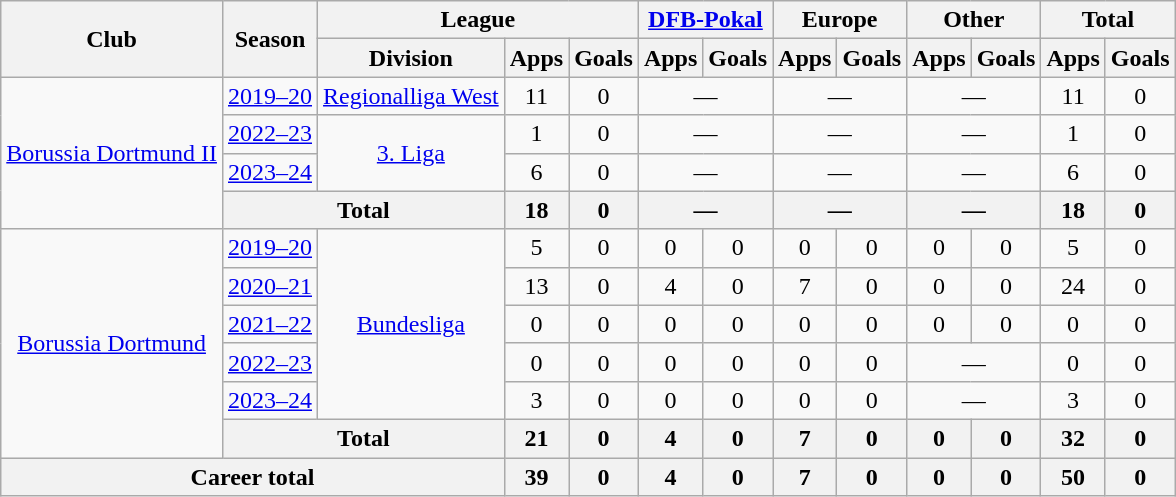<table class="wikitable" style="text-align: center">
<tr>
<th rowspan="2">Club</th>
<th rowspan="2">Season</th>
<th colspan="3">League</th>
<th colspan="2"><a href='#'>DFB-Pokal</a></th>
<th colspan="2">Europe</th>
<th colspan="2">Other</th>
<th colspan="2">Total</th>
</tr>
<tr>
<th>Division</th>
<th>Apps</th>
<th>Goals</th>
<th>Apps</th>
<th>Goals</th>
<th>Apps</th>
<th>Goals</th>
<th>Apps</th>
<th>Goals</th>
<th>Apps</th>
<th>Goals</th>
</tr>
<tr>
<td rowspan="4"><a href='#'>Borussia Dortmund II</a></td>
<td><a href='#'>2019–20</a></td>
<td><a href='#'>Regionalliga West</a></td>
<td>11</td>
<td>0</td>
<td colspan="2">—</td>
<td colspan="2">—</td>
<td colspan="2">—</td>
<td>11</td>
<td>0</td>
</tr>
<tr>
<td><a href='#'>2022–23</a></td>
<td rowspan="2"><a href='#'>3. Liga</a></td>
<td>1</td>
<td>0</td>
<td colspan="2">—</td>
<td colspan="2">—</td>
<td colspan="2">—</td>
<td>1</td>
<td>0</td>
</tr>
<tr>
<td><a href='#'>2023–24</a></td>
<td>6</td>
<td>0</td>
<td colspan="2">—</td>
<td colspan="2">—</td>
<td colspan="2">—</td>
<td>6</td>
<td>0</td>
</tr>
<tr>
<th colspan="2">Total</th>
<th>18</th>
<th>0</th>
<th colspan="2">—</th>
<th colspan="2">—</th>
<th colspan="2">—</th>
<th>18</th>
<th>0</th>
</tr>
<tr>
<td rowspan="6"><a href='#'>Borussia Dortmund</a></td>
<td><a href='#'>2019–20</a></td>
<td rowspan="5"><a href='#'>Bundesliga</a></td>
<td>5</td>
<td>0</td>
<td>0</td>
<td>0</td>
<td>0</td>
<td>0</td>
<td>0</td>
<td>0</td>
<td>5</td>
<td>0</td>
</tr>
<tr>
<td><a href='#'>2020–21</a></td>
<td>13</td>
<td>0</td>
<td>4</td>
<td>0</td>
<td>7</td>
<td>0</td>
<td>0</td>
<td>0</td>
<td>24</td>
<td>0</td>
</tr>
<tr>
<td><a href='#'>2021–22</a></td>
<td>0</td>
<td>0</td>
<td>0</td>
<td>0</td>
<td>0</td>
<td>0</td>
<td>0</td>
<td>0</td>
<td>0</td>
<td>0</td>
</tr>
<tr>
<td><a href='#'>2022–23</a></td>
<td>0</td>
<td>0</td>
<td>0</td>
<td>0</td>
<td>0</td>
<td>0</td>
<td colspan="2">—</td>
<td>0</td>
<td>0</td>
</tr>
<tr>
<td><a href='#'>2023–24</a></td>
<td>3</td>
<td>0</td>
<td>0</td>
<td>0</td>
<td>0</td>
<td>0</td>
<td colspan="2">—</td>
<td>3</td>
<td>0</td>
</tr>
<tr>
<th colspan="2">Total</th>
<th>21</th>
<th>0</th>
<th>4</th>
<th>0</th>
<th>7</th>
<th>0</th>
<th>0</th>
<th>0</th>
<th>32</th>
<th>0</th>
</tr>
<tr>
<th colspan="3">Career total</th>
<th>39</th>
<th>0</th>
<th>4</th>
<th>0</th>
<th>7</th>
<th>0</th>
<th>0</th>
<th>0</th>
<th>50</th>
<th>0</th>
</tr>
</table>
